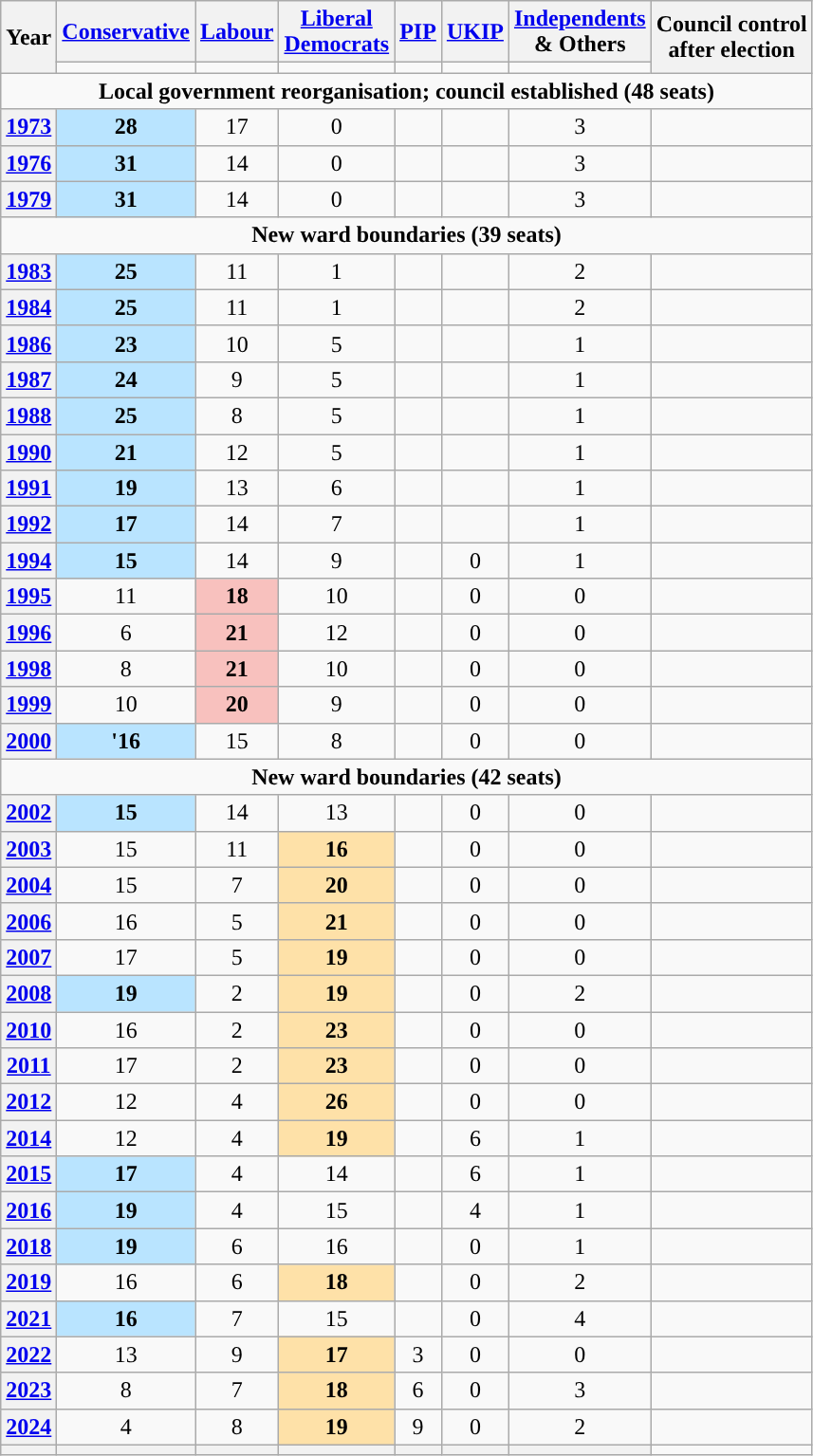<table class="wikitable plainrowheaders" style="text-align:center">
<tr>
<th scope="col" rowspan="2">Year</th>
<th scope="col"><a href='#'>Conservative</a></th>
<th scope="col"><a href='#'>Labour</a></th>
<th scope="col" style="width:1px"><a href='#'>Liberal Democrats</a></th>
<th scope="col"><a href='#'>PIP</a></th>
<th scope="col"><a href='#'>UKIP</a></th>
<th scope="col"><a href='#'>Independents</a><br>& Others</th>
<th scope="col" rowspan="2" colspan="2">Council control<br>after election</th>
</tr>
<tr>
<td style="background:"></td>
<td style="background:"></td>
<td style="background:"></td>
<td style="background:"></td>
<td style="background:"></td>
<td style="background:"></td>
</tr>
<tr>
<td colspan="9"><strong>Local government reorganisation; council established (48 seats)</strong></td>
</tr>
<tr>
<th scope="row"><a href='#'>1973</a></th>
<td style="background:#B9E4FF;"><strong>28</strong></td>
<td>17</td>
<td>0</td>
<td></td>
<td></td>
<td>3</td>
<td></td>
</tr>
<tr>
<th scope="row"><a href='#'>1976</a></th>
<td style="background:#B9E4FF;"><strong>31</strong></td>
<td>14</td>
<td>0</td>
<td></td>
<td></td>
<td>3</td>
<td></td>
</tr>
<tr>
<th scope="row"><a href='#'>1979</a></th>
<td style="background:#B9E4FF;"><strong>31</strong></td>
<td>14</td>
<td>0</td>
<td></td>
<td></td>
<td>3</td>
<td></td>
</tr>
<tr>
<td colspan="9"><strong>New ward boundaries (39 seats)</strong></td>
</tr>
<tr>
<th scope="row"><a href='#'>1983</a></th>
<td style="background:#B9E4FF;"><strong>25</strong></td>
<td>11</td>
<td>1</td>
<td></td>
<td></td>
<td>2</td>
<td></td>
</tr>
<tr>
<th scope="row"><a href='#'>1984</a></th>
<td style="background:#B9E4FF;"><strong>25</strong></td>
<td>11</td>
<td>1</td>
<td></td>
<td></td>
<td>2</td>
<td></td>
</tr>
<tr>
<th scope="row"><a href='#'>1986</a></th>
<td style="background:#B9E4FF;"><strong>23</strong></td>
<td>10</td>
<td>5</td>
<td></td>
<td></td>
<td>1</td>
<td></td>
</tr>
<tr>
<th scope="row"><a href='#'>1987</a></th>
<td style="background:#B9E4FF;"><strong>24</strong></td>
<td>9</td>
<td>5</td>
<td></td>
<td></td>
<td>1</td>
<td></td>
</tr>
<tr>
<th scope="row"><a href='#'>1988</a></th>
<td style="background:#B9E4FF;"><strong>25</strong></td>
<td>8</td>
<td>5</td>
<td></td>
<td></td>
<td>1</td>
<td></td>
</tr>
<tr>
<th scope="row"><a href='#'>1990</a></th>
<td style="background:#B9E4FF;"><strong>21</strong></td>
<td>12</td>
<td>5</td>
<td></td>
<td></td>
<td>1</td>
<td></td>
</tr>
<tr>
<th scope="row"><a href='#'>1991</a></th>
<td style="background:#B9E4FF;"><strong>19</strong></td>
<td>13</td>
<td>6</td>
<td></td>
<td></td>
<td>1</td>
<td></td>
</tr>
<tr>
<th scope="row"><a href='#'>1992</a></th>
<td style="background:#B9E4FF;"><strong>17</strong></td>
<td>14</td>
<td>7</td>
<td></td>
<td></td>
<td>1</td>
<td></td>
</tr>
<tr>
<th scope="row"><a href='#'>1994</a></th>
<td style="background:#B9E4FF;"><strong>15</strong></td>
<td>14</td>
<td>9</td>
<td></td>
<td>0</td>
<td>1</td>
<td></td>
</tr>
<tr>
<th scope="row"><a href='#'>1995</a></th>
<td>11</td>
<td style="background:#F8C1BE;"><strong>18</strong></td>
<td>10</td>
<td></td>
<td>0</td>
<td>0</td>
<td></td>
</tr>
<tr>
<th scope="row"><a href='#'>1996</a></th>
<td>6</td>
<td style="background:#F8C1BE;"><strong>21</strong></td>
<td>12</td>
<td></td>
<td>0</td>
<td>0</td>
<td></td>
</tr>
<tr>
<th scope="row"><a href='#'>1998</a></th>
<td>8</td>
<td style="background:#F8C1BE;"><strong>21</strong></td>
<td>10</td>
<td></td>
<td>0</td>
<td>0</td>
<td></td>
</tr>
<tr>
<th scope="row"><a href='#'>1999</a></th>
<td>10</td>
<td style="background:#F8C1BE;"><strong>20</strong></td>
<td>9</td>
<td></td>
<td>0</td>
<td>0</td>
<td></td>
</tr>
<tr>
<th scope="row"><a href='#'>2000</a></th>
<td style="background:#B9E4FF;"><strong>'16</strong></td>
<td>15</td>
<td>8</td>
<td></td>
<td>0</td>
<td>0</td>
<td></td>
</tr>
<tr>
<td colspan="9"><strong>New ward boundaries (42 seats)</strong></td>
</tr>
<tr>
<th scope="row"><a href='#'>2002</a></th>
<td style="background:#B9E4FF;"><strong>15</strong></td>
<td>14</td>
<td>13</td>
<td></td>
<td>0</td>
<td>0</td>
<td></td>
</tr>
<tr>
<th scope="row"><a href='#'>2003</a></th>
<td>15</td>
<td>11</td>
<td style="background:#FEE1A8"><strong>16</strong></td>
<td></td>
<td>0</td>
<td>0</td>
<td></td>
</tr>
<tr>
<th scope="row"><a href='#'>2004</a></th>
<td>15</td>
<td>7</td>
<td style="background:#FEE1A8"><strong>20</strong></td>
<td></td>
<td>0</td>
<td>0</td>
<td></td>
</tr>
<tr>
<th scope="row"><a href='#'>2006</a></th>
<td>16</td>
<td>5</td>
<td style="background:#FEE1A8"><strong>21</strong></td>
<td></td>
<td>0</td>
<td>0</td>
<td></td>
</tr>
<tr>
<th scope="row"><a href='#'>2007</a></th>
<td>17</td>
<td>5</td>
<td style="background:#FEE1A8"><strong>19</strong></td>
<td></td>
<td>0</td>
<td>0</td>
<td></td>
</tr>
<tr>
<th scope="row"><a href='#'>2008</a></th>
<td style="background:#B9E4FF;"><strong>19</strong></td>
<td>2</td>
<td style="background:#FEE1A8"><strong>19</strong></td>
<td></td>
<td>0</td>
<td>2</td>
<td></td>
</tr>
<tr>
<th scope="row"><a href='#'>2010</a></th>
<td>16</td>
<td>2</td>
<td style="background:#FEE1A8"><strong>23</strong></td>
<td></td>
<td>0</td>
<td>0</td>
<td></td>
</tr>
<tr>
<th scope="row"><a href='#'>2011</a></th>
<td>17</td>
<td>2</td>
<td style="background:#FEE1A8"><strong>23</strong></td>
<td></td>
<td>0</td>
<td>0</td>
<td></td>
</tr>
<tr>
<th scope="row"><a href='#'>2012</a></th>
<td>12</td>
<td>4</td>
<td style="background:#FEE1A8"><strong>26</strong></td>
<td></td>
<td>0</td>
<td>0</td>
<td></td>
</tr>
<tr>
<th scope="row"><a href='#'>2014</a></th>
<td>12</td>
<td>4</td>
<td style="background:#FEE1A8"><strong>19</strong></td>
<td></td>
<td>6</td>
<td>1</td>
<td></td>
</tr>
<tr>
<th scope="row"><a href='#'>2015</a></th>
<td style="background:#B9E4FF;"><strong>17</strong></td>
<td>4</td>
<td>14</td>
<td></td>
<td>6</td>
<td>1</td>
<td></td>
</tr>
<tr>
<th scope="row"><a href='#'>2016</a></th>
<td style="background:#B9E4FF;"><strong>19</strong></td>
<td>4</td>
<td>15</td>
<td></td>
<td>4</td>
<td>1</td>
<td></td>
</tr>
<tr>
<th scope="row"><a href='#'>2018</a></th>
<td style="background:#B9E4FF;"><strong>19</strong></td>
<td>6</td>
<td>16</td>
<td></td>
<td>0</td>
<td>1</td>
<td></td>
</tr>
<tr>
<th scope="row"><a href='#'>2019</a></th>
<td>16</td>
<td>6</td>
<td style="background:#FEE1A8"><strong>18</strong></td>
<td></td>
<td>0</td>
<td>2</td>
<td></td>
</tr>
<tr>
<th scope="row"><a href='#'>2021</a></th>
<td style="background:#B9E4FF;"><strong>16</strong></td>
<td>7</td>
<td>15</td>
<td></td>
<td>0</td>
<td>4</td>
<td></td>
</tr>
<tr>
<th scope="row"><a href='#'>2022</a></th>
<td>13</td>
<td>9</td>
<td style="background:#FEE1A8"><strong>17</strong></td>
<td>3</td>
<td>0</td>
<td>0</td>
<td></td>
</tr>
<tr>
<th scope="row"><a href='#'>2023</a></th>
<td>8</td>
<td>7</td>
<td style="background:#FEE1A8"><strong>18</strong></td>
<td>6</td>
<td>0</td>
<td>3</td>
<td></td>
</tr>
<tr>
<th scope="row"><a href='#'>2024</a></th>
<td>4</td>
<td>8</td>
<td style="background:#FEE1A8"><strong>19</strong></td>
<td>9</td>
<td>0</td>
<td>2</td>
<td></td>
</tr>
<tr>
<th></th>
<th style="background-color: "></th>
<th style="background-color: "></th>
<th style="background-color: "></th>
<th style="background-color: "></th>
<th style="background-color: "></th>
<th style="background-color: "></th>
</tr>
</table>
